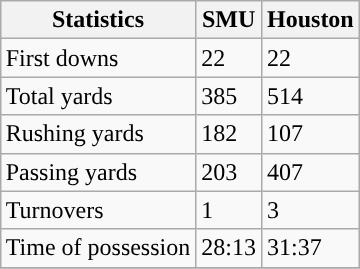<table class="wikitable" style="float: right;">
<tr>
<th>Statistics</th>
<th>SMU</th>
<th>Houston</th>
</tr>
<tr>
<td>First downs</td>
<td>22</td>
<td>22</td>
</tr>
<tr>
<td>Total yards</td>
<td>385</td>
<td>514</td>
</tr>
<tr>
<td>Rushing yards</td>
<td>182</td>
<td>107</td>
</tr>
<tr>
<td>Passing yards</td>
<td>203</td>
<td>407</td>
</tr>
<tr>
<td>Turnovers</td>
<td>1</td>
<td>3</td>
</tr>
<tr>
<td>Time of possession</td>
<td>28:13</td>
<td>31:37</td>
</tr>
<tr>
</tr>
</table>
